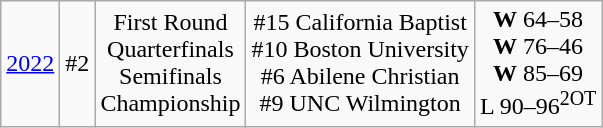<table class="wikitable">
<tr align="center">
<td><a href='#'>2022</a></td>
<td>#2</td>
<td>First Round<br> Quarterfinals<br> Semifinals<br>Championship</td>
<td>#15 California Baptist<br> #10 Boston University<br> #6 Abilene Christian <br> #9 UNC Wilmington</td>
<td><strong>W</strong> 64–58<br><strong>W</strong> 76–46<br><strong>W</strong> 85–69<br>L 90–96<sup>2OT</sup></td>
</tr>
</table>
